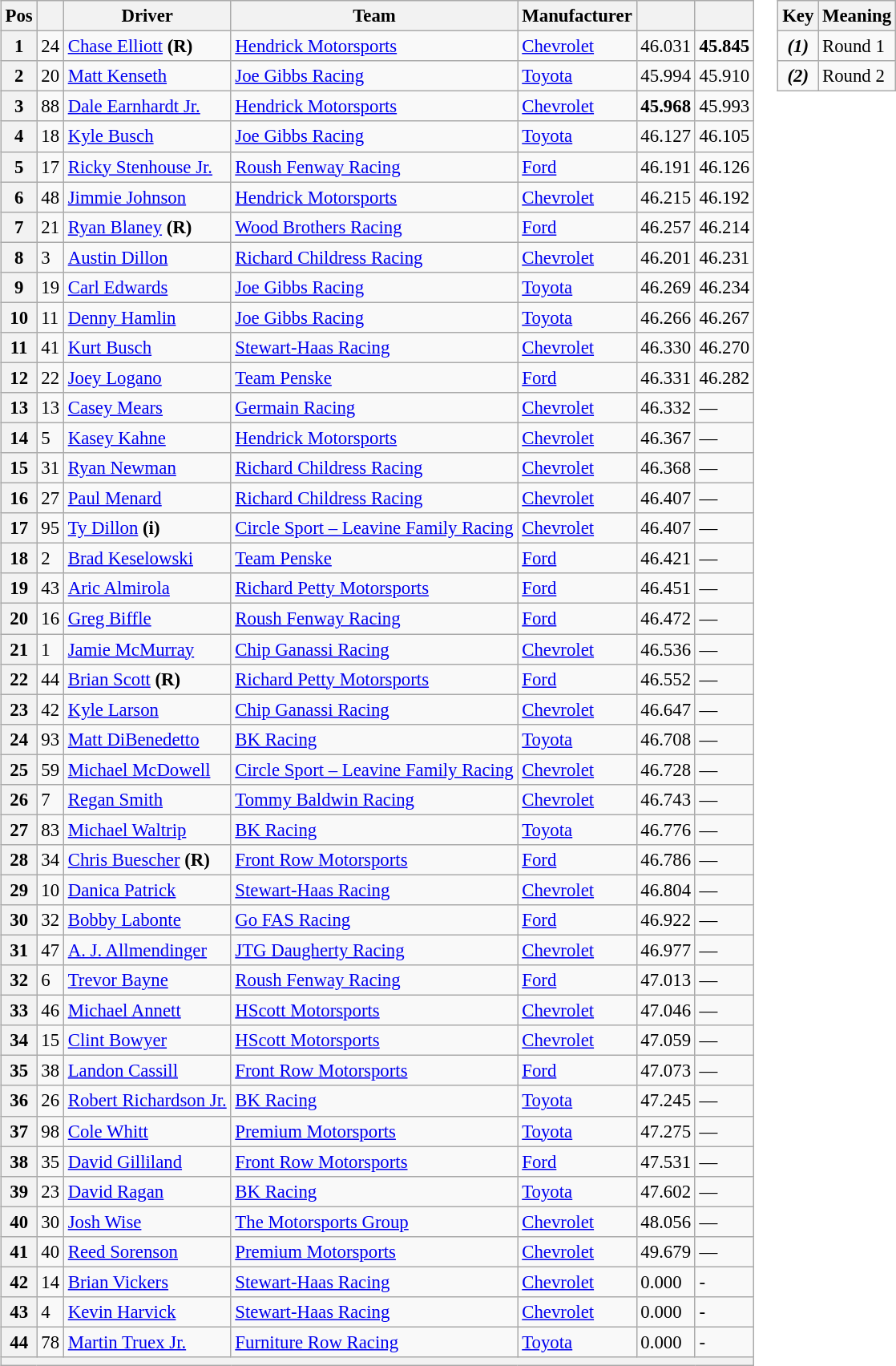<table>
<tr>
<td><br><table class="wikitable" style="font-size:95%">
<tr>
<th>Pos</th>
<th></th>
<th>Driver</th>
<th>Team</th>
<th>Manufacturer</th>
<th></th>
<th></th>
</tr>
<tr>
<th>1</th>
<td>24</td>
<td><a href='#'>Chase Elliott</a> <strong>(R)</strong></td>
<td><a href='#'>Hendrick Motorsports</a></td>
<td><a href='#'>Chevrolet</a></td>
<td>46.031</td>
<td><strong>45.845</strong></td>
</tr>
<tr>
<th>2</th>
<td>20</td>
<td><a href='#'>Matt Kenseth</a></td>
<td><a href='#'>Joe Gibbs Racing</a></td>
<td><a href='#'>Toyota</a></td>
<td>45.994</td>
<td>45.910</td>
</tr>
<tr>
<th>3</th>
<td>88</td>
<td><a href='#'>Dale Earnhardt Jr.</a></td>
<td><a href='#'>Hendrick Motorsports</a></td>
<td><a href='#'>Chevrolet</a></td>
<td><strong>45.968</strong></td>
<td>45.993</td>
</tr>
<tr>
<th>4</th>
<td>18</td>
<td><a href='#'>Kyle Busch</a></td>
<td><a href='#'>Joe Gibbs Racing</a></td>
<td><a href='#'>Toyota</a></td>
<td>46.127</td>
<td>46.105</td>
</tr>
<tr>
<th>5</th>
<td>17</td>
<td><a href='#'>Ricky Stenhouse Jr.</a></td>
<td><a href='#'>Roush Fenway Racing</a></td>
<td><a href='#'>Ford</a></td>
<td>46.191</td>
<td>46.126</td>
</tr>
<tr>
<th>6</th>
<td>48</td>
<td><a href='#'>Jimmie Johnson</a></td>
<td><a href='#'>Hendrick Motorsports</a></td>
<td><a href='#'>Chevrolet</a></td>
<td>46.215</td>
<td>46.192</td>
</tr>
<tr>
<th>7</th>
<td>21</td>
<td><a href='#'>Ryan Blaney</a> <strong>(R)</strong></td>
<td><a href='#'>Wood Brothers Racing</a></td>
<td><a href='#'>Ford</a></td>
<td>46.257</td>
<td>46.214</td>
</tr>
<tr>
<th>8</th>
<td>3</td>
<td><a href='#'>Austin Dillon</a></td>
<td><a href='#'>Richard Childress Racing</a></td>
<td><a href='#'>Chevrolet</a></td>
<td>46.201</td>
<td>46.231</td>
</tr>
<tr>
<th>9</th>
<td>19</td>
<td><a href='#'>Carl Edwards</a></td>
<td><a href='#'>Joe Gibbs Racing</a></td>
<td><a href='#'>Toyota</a></td>
<td>46.269</td>
<td>46.234</td>
</tr>
<tr>
<th>10</th>
<td>11</td>
<td><a href='#'>Denny Hamlin</a></td>
<td><a href='#'>Joe Gibbs Racing</a></td>
<td><a href='#'>Toyota</a></td>
<td>46.266</td>
<td>46.267</td>
</tr>
<tr>
<th>11</th>
<td>41</td>
<td><a href='#'>Kurt Busch</a></td>
<td><a href='#'>Stewart-Haas Racing</a></td>
<td><a href='#'>Chevrolet</a></td>
<td>46.330</td>
<td>46.270</td>
</tr>
<tr>
<th>12</th>
<td>22</td>
<td><a href='#'>Joey Logano</a></td>
<td><a href='#'>Team Penske</a></td>
<td><a href='#'>Ford</a></td>
<td>46.331</td>
<td>46.282</td>
</tr>
<tr>
<th>13</th>
<td>13</td>
<td><a href='#'>Casey Mears</a></td>
<td><a href='#'>Germain Racing</a></td>
<td><a href='#'>Chevrolet</a></td>
<td>46.332</td>
<td>—</td>
</tr>
<tr>
<th>14</th>
<td>5</td>
<td><a href='#'>Kasey Kahne</a></td>
<td><a href='#'>Hendrick Motorsports</a></td>
<td><a href='#'>Chevrolet</a></td>
<td>46.367</td>
<td>—</td>
</tr>
<tr>
<th>15</th>
<td>31</td>
<td><a href='#'>Ryan Newman</a></td>
<td><a href='#'>Richard Childress Racing</a></td>
<td><a href='#'>Chevrolet</a></td>
<td>46.368</td>
<td>—</td>
</tr>
<tr>
<th>16</th>
<td>27</td>
<td><a href='#'>Paul Menard</a></td>
<td><a href='#'>Richard Childress Racing</a></td>
<td><a href='#'>Chevrolet</a></td>
<td>46.407</td>
<td>—</td>
</tr>
<tr>
<th>17</th>
<td>95</td>
<td><a href='#'>Ty Dillon</a> <strong>(i)</strong></td>
<td><a href='#'>Circle Sport – Leavine Family Racing</a></td>
<td><a href='#'>Chevrolet</a></td>
<td>46.407</td>
<td>—</td>
</tr>
<tr>
<th>18</th>
<td>2</td>
<td><a href='#'>Brad Keselowski</a></td>
<td><a href='#'>Team Penske</a></td>
<td><a href='#'>Ford</a></td>
<td>46.421</td>
<td>—</td>
</tr>
<tr>
<th>19</th>
<td>43</td>
<td><a href='#'>Aric Almirola</a></td>
<td><a href='#'>Richard Petty Motorsports</a></td>
<td><a href='#'>Ford</a></td>
<td>46.451</td>
<td>—</td>
</tr>
<tr>
<th>20</th>
<td>16</td>
<td><a href='#'>Greg Biffle</a></td>
<td><a href='#'>Roush Fenway Racing</a></td>
<td><a href='#'>Ford</a></td>
<td>46.472</td>
<td>—</td>
</tr>
<tr>
<th>21</th>
<td>1</td>
<td><a href='#'>Jamie McMurray</a></td>
<td><a href='#'>Chip Ganassi Racing</a></td>
<td><a href='#'>Chevrolet</a></td>
<td>46.536</td>
<td>—</td>
</tr>
<tr>
<th>22</th>
<td>44</td>
<td><a href='#'>Brian Scott</a> <strong>(R)</strong></td>
<td><a href='#'>Richard Petty Motorsports</a></td>
<td><a href='#'>Ford</a></td>
<td>46.552</td>
<td>—</td>
</tr>
<tr>
<th>23</th>
<td>42</td>
<td><a href='#'>Kyle Larson</a></td>
<td><a href='#'>Chip Ganassi Racing</a></td>
<td><a href='#'>Chevrolet</a></td>
<td>46.647</td>
<td>—</td>
</tr>
<tr>
<th>24</th>
<td>93</td>
<td><a href='#'>Matt DiBenedetto</a></td>
<td><a href='#'>BK Racing</a></td>
<td><a href='#'>Toyota</a></td>
<td>46.708</td>
<td>—</td>
</tr>
<tr>
<th>25</th>
<td>59</td>
<td><a href='#'>Michael McDowell</a></td>
<td><a href='#'>Circle Sport – Leavine Family Racing</a></td>
<td><a href='#'>Chevrolet</a></td>
<td>46.728</td>
<td>—</td>
</tr>
<tr>
<th>26</th>
<td>7</td>
<td><a href='#'>Regan Smith</a></td>
<td><a href='#'>Tommy Baldwin Racing</a></td>
<td><a href='#'>Chevrolet</a></td>
<td>46.743</td>
<td>—</td>
</tr>
<tr>
<th>27</th>
<td>83</td>
<td><a href='#'>Michael Waltrip</a></td>
<td><a href='#'>BK Racing</a></td>
<td><a href='#'>Toyota</a></td>
<td>46.776</td>
<td>—</td>
</tr>
<tr>
<th>28</th>
<td>34</td>
<td><a href='#'>Chris Buescher</a> <strong>(R)</strong></td>
<td><a href='#'>Front Row Motorsports</a></td>
<td><a href='#'>Ford</a></td>
<td>46.786</td>
<td>—</td>
</tr>
<tr>
<th>29</th>
<td>10</td>
<td><a href='#'>Danica Patrick</a></td>
<td><a href='#'>Stewart-Haas Racing</a></td>
<td><a href='#'>Chevrolet</a></td>
<td>46.804</td>
<td>—</td>
</tr>
<tr>
<th>30</th>
<td>32</td>
<td><a href='#'>Bobby Labonte</a></td>
<td><a href='#'>Go FAS Racing</a></td>
<td><a href='#'>Ford</a></td>
<td>46.922</td>
<td>—</td>
</tr>
<tr>
<th>31</th>
<td>47</td>
<td><a href='#'>A. J. Allmendinger</a></td>
<td><a href='#'>JTG Daugherty Racing</a></td>
<td><a href='#'>Chevrolet</a></td>
<td>46.977</td>
<td>—</td>
</tr>
<tr>
<th>32</th>
<td>6</td>
<td><a href='#'>Trevor Bayne</a></td>
<td><a href='#'>Roush Fenway Racing</a></td>
<td><a href='#'>Ford</a></td>
<td>47.013</td>
<td>—</td>
</tr>
<tr>
<th>33</th>
<td>46</td>
<td><a href='#'>Michael Annett</a></td>
<td><a href='#'>HScott Motorsports</a></td>
<td><a href='#'>Chevrolet</a></td>
<td>47.046</td>
<td>—</td>
</tr>
<tr>
<th>34</th>
<td>15</td>
<td><a href='#'>Clint Bowyer</a></td>
<td><a href='#'>HScott Motorsports</a></td>
<td><a href='#'>Chevrolet</a></td>
<td>47.059</td>
<td>—</td>
</tr>
<tr>
<th>35</th>
<td>38</td>
<td><a href='#'>Landon Cassill</a></td>
<td><a href='#'>Front Row Motorsports</a></td>
<td><a href='#'>Ford</a></td>
<td>47.073</td>
<td>—</td>
</tr>
<tr>
<th>36</th>
<td>26</td>
<td><a href='#'>Robert Richardson Jr.</a></td>
<td><a href='#'>BK Racing</a></td>
<td><a href='#'>Toyota</a></td>
<td>47.245</td>
<td>—</td>
</tr>
<tr>
<th>37</th>
<td>98</td>
<td><a href='#'>Cole Whitt</a></td>
<td><a href='#'>Premium Motorsports</a></td>
<td><a href='#'>Toyota</a></td>
<td>47.275</td>
<td>—</td>
</tr>
<tr>
<th>38</th>
<td>35</td>
<td><a href='#'>David Gilliland</a></td>
<td><a href='#'>Front Row Motorsports</a></td>
<td><a href='#'>Ford</a></td>
<td>47.531</td>
<td>—</td>
</tr>
<tr>
<th>39</th>
<td>23</td>
<td><a href='#'>David Ragan</a></td>
<td><a href='#'>BK Racing</a></td>
<td><a href='#'>Toyota</a></td>
<td>47.602</td>
<td>—</td>
</tr>
<tr>
<th>40</th>
<td>30</td>
<td><a href='#'>Josh Wise</a></td>
<td><a href='#'>The Motorsports Group</a></td>
<td><a href='#'>Chevrolet</a></td>
<td>48.056</td>
<td>—</td>
</tr>
<tr>
<th>41</th>
<td>40</td>
<td><a href='#'>Reed Sorenson</a></td>
<td><a href='#'>Premium Motorsports</a></td>
<td><a href='#'>Chevrolet</a></td>
<td>49.679</td>
<td>—</td>
</tr>
<tr>
<th>42</th>
<td>14</td>
<td><a href='#'>Brian Vickers</a></td>
<td><a href='#'>Stewart-Haas Racing</a></td>
<td><a href='#'>Chevrolet</a></td>
<td>0.000</td>
<td>-</td>
</tr>
<tr>
<th>43</th>
<td>4</td>
<td><a href='#'>Kevin Harvick</a></td>
<td><a href='#'>Stewart-Haas Racing</a></td>
<td><a href='#'>Chevrolet</a></td>
<td>0.000</td>
<td>-</td>
</tr>
<tr>
<th>44</th>
<td>78</td>
<td><a href='#'>Martin Truex Jr.</a></td>
<td><a href='#'>Furniture Row Racing</a></td>
<td><a href='#'>Toyota</a></td>
<td>0.000</td>
<td>-</td>
</tr>
<tr>
<th colspan="8"></th>
</tr>
</table>
</td>
<td valign="top"><br><table align="right" class="wikitable" style="font-size: 95%;">
<tr>
<th>Key</th>
<th>Meaning</th>
</tr>
<tr>
<td align="center"><strong><em>(1)</em></strong></td>
<td>Round 1</td>
</tr>
<tr>
<td align="center"><strong><em>(2)</em></strong></td>
<td>Round 2</td>
</tr>
</table>
</td>
</tr>
</table>
